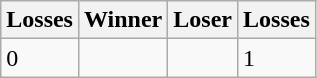<table class=wikitable>
<tr>
<th>Losses</th>
<th>Winner</th>
<th>Loser</th>
<th>Losses</th>
</tr>
<tr>
<td>0</td>
<td></td>
<td></td>
<td>1</td>
</tr>
</table>
